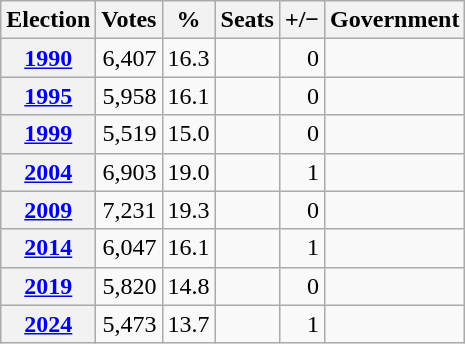<table class="wikitable" style="text-align:right;">
<tr>
<th>Election</th>
<th>Votes</th>
<th>%</th>
<th>Seats</th>
<th>+/−</th>
<th>Government</th>
</tr>
<tr>
<th><a href='#'>1990</a></th>
<td>6,407</td>
<td>16.3</td>
<td></td>
<td> 0</td>
<td></td>
</tr>
<tr>
<th><a href='#'>1995</a></th>
<td>5,958</td>
<td>16.1</td>
<td></td>
<td> 0</td>
<td></td>
</tr>
<tr>
<th><a href='#'>1999</a></th>
<td>5,519</td>
<td>15.0</td>
<td></td>
<td> 0</td>
<td></td>
</tr>
<tr>
<th><a href='#'>2004</a></th>
<td>6,903</td>
<td>19.0</td>
<td></td>
<td> 1</td>
<td></td>
</tr>
<tr>
<th><a href='#'>2009</a></th>
<td>7,231</td>
<td>19.3</td>
<td></td>
<td> 0</td>
<td></td>
</tr>
<tr>
<th><a href='#'>2014</a></th>
<td>6,047</td>
<td>16.1</td>
<td></td>
<td> 1</td>
<td></td>
</tr>
<tr>
<th><a href='#'>2019</a></th>
<td>5,820</td>
<td>14.8</td>
<td></td>
<td> 0</td>
<td></td>
</tr>
<tr>
<th><a href='#'>2024</a></th>
<td>5,473</td>
<td>13.7</td>
<td></td>
<td> 1</td>
<td></td>
</tr>
</table>
